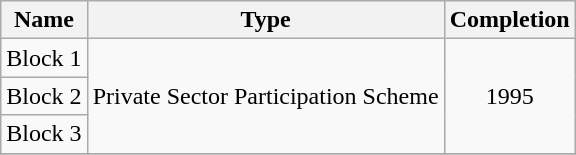<table class="wikitable" style="text-align: center">
<tr>
<th>Name</th>
<th>Type</th>
<th>Completion</th>
</tr>
<tr>
<td>Block 1</td>
<td rowspan="3">Private Sector Participation Scheme</td>
<td rowspan="3">1995</td>
</tr>
<tr>
<td>Block 2</td>
</tr>
<tr>
<td>Block 3</td>
</tr>
<tr>
</tr>
</table>
